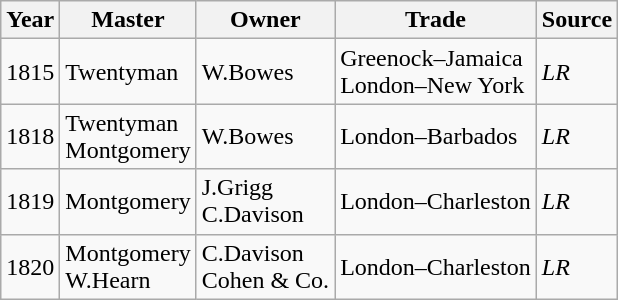<table class=" wikitable">
<tr>
<th>Year</th>
<th>Master</th>
<th>Owner</th>
<th>Trade</th>
<th>Source</th>
</tr>
<tr>
<td>1815</td>
<td>Twentyman</td>
<td>W.Bowes</td>
<td>Greenock–Jamaica<br>London–New York</td>
<td><em>LR</em></td>
</tr>
<tr>
<td>1818</td>
<td>Twentyman<br>Montgomery</td>
<td>W.Bowes</td>
<td>London–Barbados</td>
<td><em>LR</em></td>
</tr>
<tr>
<td>1819</td>
<td>Montgomery</td>
<td>J.Grigg<br>C.Davison</td>
<td>London–Charleston</td>
<td><em>LR</em></td>
</tr>
<tr>
<td>1820</td>
<td>Montgomery<br>W.Hearn</td>
<td>C.Davison<br>Cohen & Co.</td>
<td>London–Charleston</td>
<td><em>LR</em></td>
</tr>
</table>
